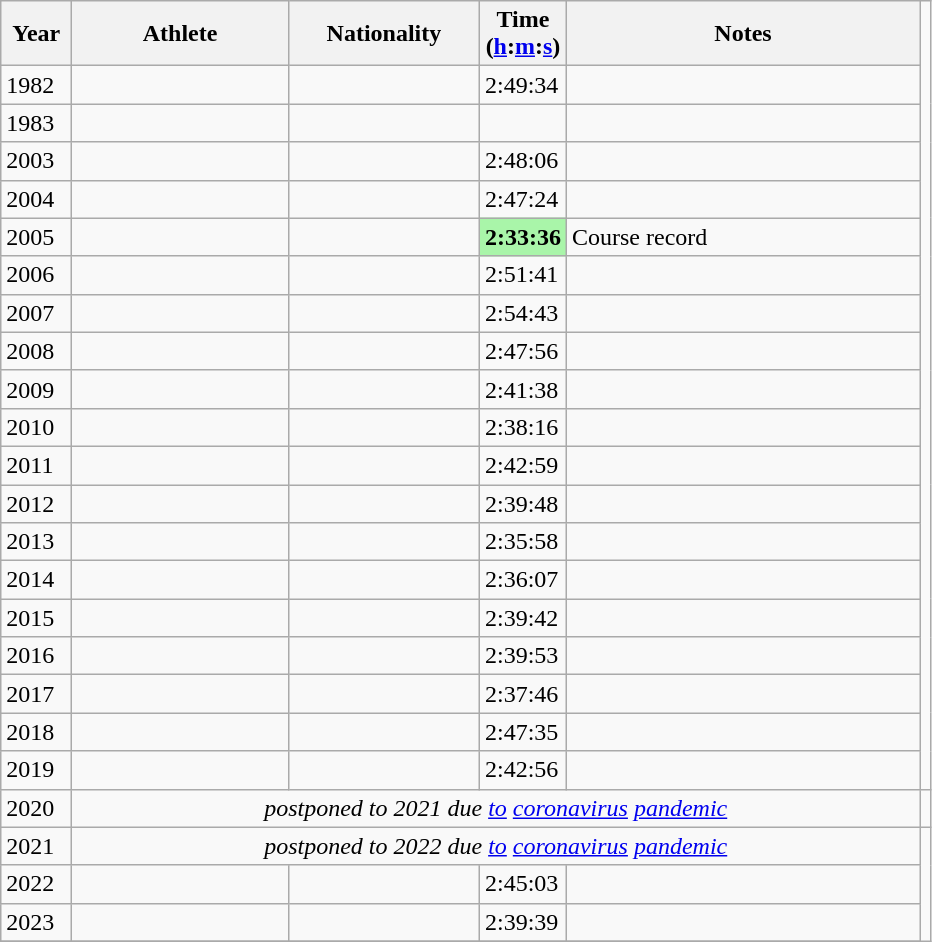<table class="wikitable sortable">
<tr>
<th width="40">Year</th>
<th width="137">Athlete</th>
<th width="120">Nationality</th>
<th width="50">Time<br>(<a href='#'>h</a>:<a href='#'>m</a>:<a href='#'>s</a>)</th>
<th width="228" class="unsortable">Notes</th>
</tr>
<tr>
<td>1982</td>
<td></td>
<td></td>
<td>2:49:34</td>
<td></td>
</tr>
<tr>
<td>1983</td>
<td></td>
<td></td>
<td></td>
<td></td>
</tr>
<tr>
<td>2003</td>
<td></td>
<td></td>
<td>2:48:06</td>
<td></td>
</tr>
<tr>
<td>2004</td>
<td></td>
<td></td>
<td>2:47:24</td>
<td></td>
</tr>
<tr>
<td>2005</td>
<td></td>
<td></td>
<td bgcolor=#A9F5A9><strong>2:33:36</strong></td>
<td>Course record</td>
</tr>
<tr>
<td>2006</td>
<td></td>
<td></td>
<td>2:51:41</td>
<td></td>
</tr>
<tr>
<td>2007</td>
<td></td>
<td></td>
<td>2:54:43</td>
<td></td>
</tr>
<tr>
<td>2008</td>
<td></td>
<td></td>
<td>2:47:56</td>
<td></td>
</tr>
<tr>
<td>2009</td>
<td></td>
<td></td>
<td>2:41:38</td>
<td></td>
</tr>
<tr>
<td>2010</td>
<td></td>
<td></td>
<td>2:38:16</td>
<td></td>
</tr>
<tr>
<td>2011</td>
<td></td>
<td></td>
<td>2:42:59</td>
<td></td>
</tr>
<tr>
<td>2012</td>
<td></td>
<td></td>
<td>2:39:48</td>
<td></td>
</tr>
<tr>
<td>2013</td>
<td></td>
<td></td>
<td>2:35:58</td>
<td></td>
</tr>
<tr>
<td>2014</td>
<td></td>
<td></td>
<td>2:36:07</td>
<td></td>
</tr>
<tr>
<td>2015</td>
<td></td>
<td></td>
<td>2:39:42</td>
<td></td>
</tr>
<tr>
<td>2016</td>
<td></td>
<td></td>
<td>2:39:53</td>
<td></td>
</tr>
<tr>
<td>2017</td>
<td></td>
<td></td>
<td>2:37:46</td>
<td></td>
</tr>
<tr>
<td>2018</td>
<td></td>
<td></td>
<td>2:47:35</td>
<td></td>
</tr>
<tr>
<td>2019</td>
<td></td>
<td></td>
<td>2:42:56</td>
<td></td>
</tr>
<tr>
<td>2020</td>
<td colspan="4" align="center"><em>postponed to 2021 due <a href='#'>to</a> <a href='#'>coronavirus</a> <a href='#'>pandemic</a></em></td>
<td></td>
</tr>
<tr>
<td>2021</td>
<td colspan="4" align="center"><em>postponed to 2022 due <a href='#'>to</a> <a href='#'>coronavirus</a> <a href='#'>pandemic</a></em></td>
</tr>
<tr>
<td>2022</td>
<td></td>
<td></td>
<td>2:45:03</td>
<td></td>
</tr>
<tr>
<td>2023</td>
<td></td>
<td></td>
<td>2:39:39</td>
<td></td>
</tr>
<tr>
</tr>
</table>
